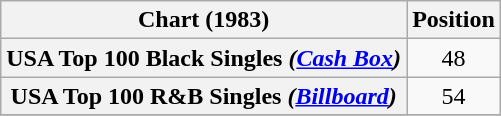<table class="wikitable plainrowheaders" style="text-align:center;">
<tr>
<th>Chart (1983)</th>
<th>Position</th>
</tr>
<tr>
<th scope="row">USA Top 100 Black Singles <em>(<a href='#'>Cash Box</a>)</em></th>
<td>48</td>
</tr>
<tr>
<th scope="row">USA Top 100 R&B Singles <em>(<a href='#'>Billboard</a>)</em></th>
<td>54</td>
</tr>
<tr>
</tr>
</table>
